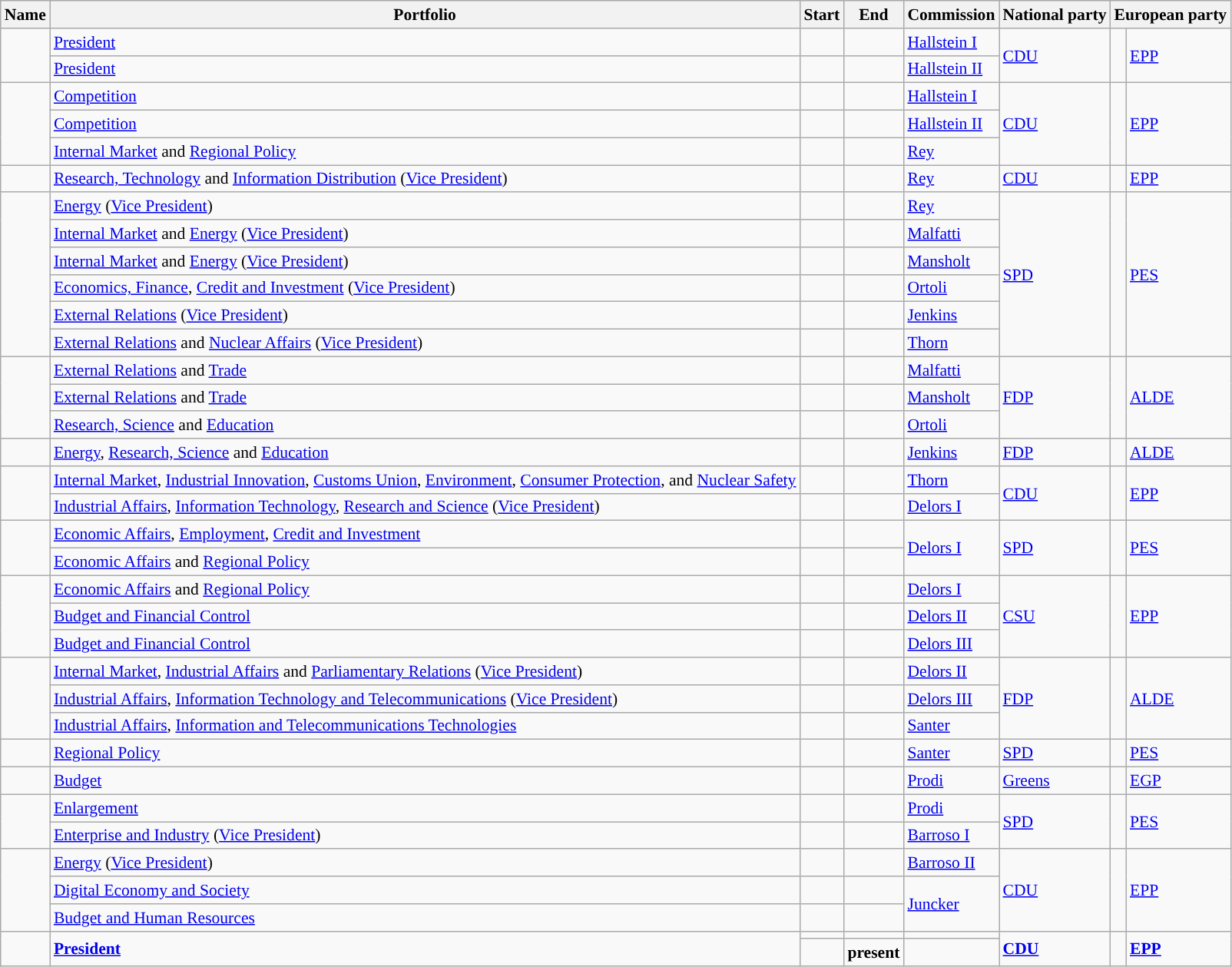<table class="wikitable sortable" style="font-size: 90%;">
<tr>
<th>Name</th>
<th>Portfolio</th>
<th>Start</th>
<th>End</th>
<th>Commission</th>
<th>National party</th>
<th colspan=2>European party</th>
</tr>
<tr>
<td rowspan=2></td>
<td><a href='#'>President</a></td>
<td></td>
<td></td>
<td><a href='#'>Hallstein I</a></td>
<td rowspan=2><a href='#'>CDU</a></td>
<td rowspan=2 style="background:"></td>
<td rowspan=2><a href='#'>EPP</a></td>
</tr>
<tr>
<td><a href='#'>President</a></td>
<td></td>
<td></td>
<td><a href='#'>Hallstein II</a></td>
</tr>
<tr>
<td rowspan=3></td>
<td><a href='#'>Competition</a></td>
<td></td>
<td></td>
<td><a href='#'>Hallstein I</a></td>
<td rowspan=3><a href='#'>CDU</a></td>
<td rowspan=3 style="background:"></td>
<td rowspan=3><a href='#'>EPP</a></td>
</tr>
<tr>
<td><a href='#'>Competition</a></td>
<td></td>
<td></td>
<td><a href='#'>Hallstein II</a></td>
</tr>
<tr>
<td><a href='#'>Internal Market</a> and <a href='#'>Regional Policy</a></td>
<td></td>
<td></td>
<td><a href='#'>Rey</a></td>
</tr>
<tr>
<td></td>
<td><a href='#'>Research, Technology</a> and <a href='#'>Information Distribution</a> (<a href='#'>Vice President</a>)</td>
<td></td>
<td></td>
<td><a href='#'>Rey</a></td>
<td><a href='#'>CDU</a></td>
<td style="background:"></td>
<td><a href='#'>EPP</a></td>
</tr>
<tr>
<td rowspan=6></td>
<td><a href='#'>Energy</a> (<a href='#'>Vice President</a>)</td>
<td></td>
<td></td>
<td><a href='#'>Rey</a></td>
<td rowspan=6><a href='#'>SPD</a></td>
<td rowspan=6 style="background:"></td>
<td rowspan=6><a href='#'>PES</a></td>
</tr>
<tr>
<td><a href='#'>Internal Market</a> and <a href='#'>Energy</a> (<a href='#'>Vice President</a>)</td>
<td></td>
<td></td>
<td><a href='#'>Malfatti</a></td>
</tr>
<tr>
<td><a href='#'>Internal Market</a> and <a href='#'>Energy</a> (<a href='#'>Vice President</a>)</td>
<td></td>
<td></td>
<td><a href='#'>Mansholt</a></td>
</tr>
<tr>
<td><a href='#'>Economics, Finance</a>, <a href='#'>Credit and Investment</a> (<a href='#'>Vice President</a>)</td>
<td></td>
<td></td>
<td><a href='#'>Ortoli</a></td>
</tr>
<tr>
<td><a href='#'>External Relations</a> (<a href='#'>Vice President</a>)</td>
<td></td>
<td></td>
<td><a href='#'>Jenkins</a></td>
</tr>
<tr>
<td><a href='#'>External Relations</a> and <a href='#'>Nuclear Affairs</a> (<a href='#'>Vice President</a>)</td>
<td></td>
<td></td>
<td><a href='#'>Thorn</a></td>
</tr>
<tr>
<td rowspan=3></td>
<td><a href='#'>External Relations</a> and <a href='#'>Trade</a></td>
<td></td>
<td></td>
<td><a href='#'>Malfatti</a></td>
<td rowspan=3><a href='#'>FDP</a></td>
<td rowspan=3 style="background:"></td>
<td rowspan=3><a href='#'>ALDE</a></td>
</tr>
<tr>
<td><a href='#'>External Relations</a> and <a href='#'>Trade</a></td>
<td></td>
<td></td>
<td><a href='#'>Mansholt</a></td>
</tr>
<tr>
<td><a href='#'>Research, Science</a> and <a href='#'>Education</a></td>
<td></td>
<td></td>
<td><a href='#'>Ortoli</a></td>
</tr>
<tr>
<td></td>
<td><a href='#'>Energy</a>, <a href='#'>Research, Science</a> and <a href='#'>Education</a></td>
<td></td>
<td></td>
<td><a href='#'>Jenkins</a></td>
<td><a href='#'>FDP</a></td>
<td style="background:"></td>
<td><a href='#'>ALDE</a></td>
</tr>
<tr>
<td rowspan=2></td>
<td><a href='#'>Internal Market</a>, <a href='#'>Industrial Innovation</a>, <a href='#'>Customs Union</a>, <a href='#'>Environment</a>, <a href='#'>Consumer Protection</a>, and <a href='#'>Nuclear Safety</a></td>
<td></td>
<td></td>
<td><a href='#'>Thorn</a></td>
<td rowspan=2><a href='#'>CDU</a></td>
<td rowspan=2 style="background:"></td>
<td rowspan=2><a href='#'>EPP</a></td>
</tr>
<tr>
<td><a href='#'>Industrial Affairs</a>, <a href='#'>Information Technology</a>, <a href='#'>Research and Science</a> (<a href='#'>Vice President</a>)</td>
<td></td>
<td></td>
<td><a href='#'>Delors I</a></td>
</tr>
<tr>
<td rowspan=2></td>
<td><a href='#'>Economic Affairs</a>, <a href='#'>Employment</a>, <a href='#'>Credit and Investment</a></td>
<td></td>
<td></td>
<td rowspan=2><a href='#'>Delors I</a></td>
<td rowspan=2><a href='#'>SPD</a></td>
<td rowspan=2 style="background:"></td>
<td rowspan=2><a href='#'>PES</a></td>
</tr>
<tr>
<td><a href='#'>Economic Affairs</a> and <a href='#'>Regional Policy</a></td>
<td></td>
<td></td>
</tr>
<tr>
<td rowspan=3></td>
<td><a href='#'>Economic Affairs</a> and <a href='#'>Regional Policy</a></td>
<td></td>
<td></td>
<td><a href='#'>Delors I</a></td>
<td rowspan=3><a href='#'>CSU</a></td>
<td rowspan=3 style="background:"></td>
<td rowspan=3><a href='#'>EPP</a></td>
</tr>
<tr>
<td><a href='#'>Budget and Financial Control</a></td>
<td></td>
<td></td>
<td><a href='#'>Delors II</a></td>
</tr>
<tr>
<td><a href='#'>Budget and Financial Control</a></td>
<td></td>
<td></td>
<td><a href='#'>Delors III</a></td>
</tr>
<tr>
<td rowspan=3></td>
<td><a href='#'>Internal Market</a>, <a href='#'>Industrial Affairs</a> and <a href='#'>Parliamentary Relations</a> (<a href='#'>Vice President</a>)</td>
<td></td>
<td></td>
<td><a href='#'>Delors II</a></td>
<td rowspan=3><a href='#'>FDP</a></td>
<td rowspan=3 style="background:"></td>
<td rowspan=3><a href='#'>ALDE</a></td>
</tr>
<tr>
<td><a href='#'>Industrial Affairs</a>, <a href='#'>Information Technology and Telecommunications</a> (<a href='#'>Vice President</a>)</td>
<td></td>
<td></td>
<td><a href='#'>Delors III</a></td>
</tr>
<tr>
<td><a href='#'>Industrial Affairs</a>, <a href='#'>Information and Telecommunications Technologies</a></td>
<td></td>
<td></td>
<td><a href='#'>Santer</a></td>
</tr>
<tr>
<td></td>
<td><a href='#'>Regional Policy</a></td>
<td></td>
<td></td>
<td><a href='#'>Santer</a></td>
<td><a href='#'>SPD</a></td>
<td style="background:"></td>
<td><a href='#'>PES</a></td>
</tr>
<tr>
<td></td>
<td><a href='#'>Budget</a></td>
<td></td>
<td></td>
<td><a href='#'>Prodi</a></td>
<td><a href='#'>Greens</a></td>
<td style="background:"></td>
<td><a href='#'>EGP</a></td>
</tr>
<tr>
<td rowspan=2></td>
<td><a href='#'>Enlargement</a></td>
<td></td>
<td></td>
<td><a href='#'>Prodi</a></td>
<td rowspan=2><a href='#'>SPD</a></td>
<td rowspan=2 style="background:"></td>
<td rowspan=2><a href='#'>PES</a></td>
</tr>
<tr>
<td><a href='#'>Enterprise and Industry</a> (<a href='#'>Vice President</a>)</td>
<td></td>
<td></td>
<td><a href='#'>Barroso I</a></td>
</tr>
<tr>
<td rowspan=3></td>
<td><a href='#'>Energy</a> (<a href='#'>Vice President</a>)</td>
<td></td>
<td></td>
<td><a href='#'>Barroso II</a></td>
<td rowspan=3><a href='#'>CDU</a></td>
<td rowspan=3 style="background:"></td>
<td rowspan=3><a href='#'>EPP</a></td>
</tr>
<tr>
<td><a href='#'>Digital Economy and Society</a></td>
<td></td>
<td></td>
<td rowspan=2><a href='#'>Juncker</a></td>
</tr>
<tr>
<td><a href='#'>Budget and Human Resources</a></td>
<td></td>
<td></td>
</tr>
<tr>
<td rowspan=2><strong></strong></td>
<td rowspan=2><strong><a href='#'>President</a></strong></td>
<td></td>
<td></td>
<td></td>
<td rowspan=2><strong><a href='#'>CDU</a></strong></td>
<td rowspan=2 style="background:"></td>
<td rowspan=2><strong><a href='#'>EPP</a></strong></td>
</tr>
<tr>
<td rowspan=2><strong></strong></td>
<td rowspan=2><strong>present</strong></td>
<td><strong></strong></td>
</tr>
</table>
